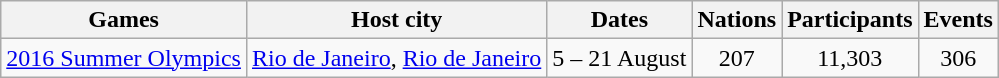<table class="wikitable">
<tr>
<th>Games</th>
<th>Host city</th>
<th>Dates</th>
<th>Nations</th>
<th>Participants</th>
<th>Events</th>
</tr>
<tr>
<td><a href='#'>2016 Summer Olympics</a></td>
<td><a href='#'>Rio de Janeiro</a>, <a href='#'>Rio de Janeiro</a></td>
<td>5 – 21 August</td>
<td align="center">207</td>
<td align="center">11,303</td>
<td align="center">306</td>
</tr>
</table>
